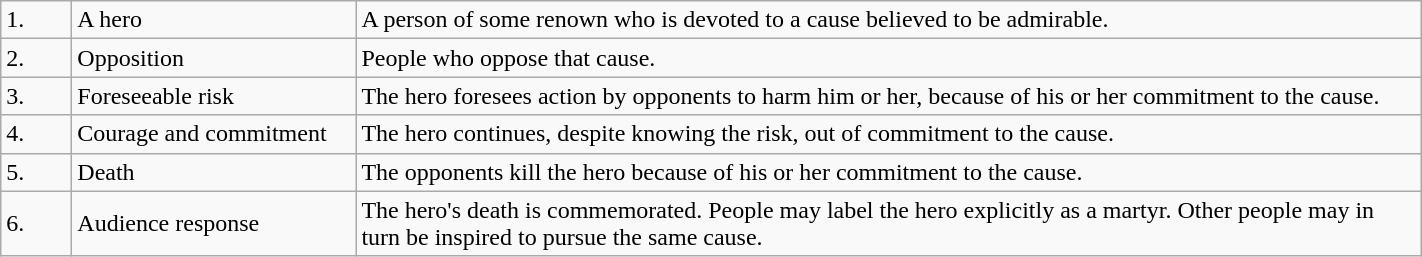<table class="wikitable" style="margin: 1em auto 1em auto; width: 75%;">
<tr>
<td style="width:5%;">1.</td>
<td style="width:20%;">A hero</td>
<td style="width:75%;">A person of some renown who is devoted to a cause believed to be admirable.</td>
</tr>
<tr>
<td>2.</td>
<td>Opposition</td>
<td>People who oppose that cause.</td>
</tr>
<tr>
<td>3.</td>
<td>Foreseeable risk</td>
<td>The hero foresees action by opponents to harm him or her, because of his or her commitment to the cause.</td>
</tr>
<tr>
<td>4.</td>
<td>Courage and commitment</td>
<td>The hero continues, despite knowing the risk, out of commitment to the cause.</td>
</tr>
<tr>
<td>5.</td>
<td>Death</td>
<td>The opponents kill the hero because of his or her commitment to the cause.</td>
</tr>
<tr>
<td>6.</td>
<td>Audience response</td>
<td>The hero's death is commemorated. People may label the hero explicitly as a martyr. Other people may in turn be inspired to pursue the same cause.</td>
</tr>
</table>
